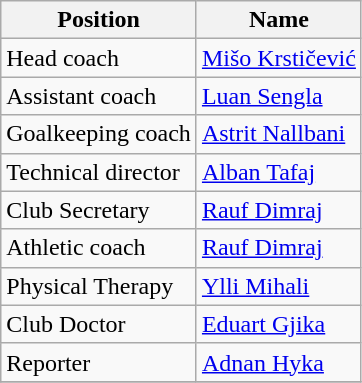<table class="wikitable">
<tr>
<th>Position</th>
<th>Name</th>
</tr>
<tr>
<td>Head coach</td>
<td><a href='#'>Mišo Krstičević</a></td>
</tr>
<tr>
<td>Assistant coach</td>
<td><a href='#'>Luan Sengla</a></td>
</tr>
<tr>
<td>Goalkeeping coach</td>
<td><a href='#'>Astrit Nallbani</a></td>
</tr>
<tr>
<td>Technical director</td>
<td><a href='#'>Alban Tafaj</a></td>
</tr>
<tr>
<td>Club Secretary</td>
<td><a href='#'>Rauf Dimraj</a></td>
</tr>
<tr>
<td>Athletic coach</td>
<td><a href='#'>Rauf Dimraj</a></td>
</tr>
<tr>
<td>Physical Therapy</td>
<td><a href='#'>Ylli Mihali</a></td>
</tr>
<tr>
<td>Club Doctor</td>
<td><a href='#'>Eduart Gjika</a></td>
</tr>
<tr>
<td>Reporter</td>
<td><a href='#'>Adnan Hyka</a></td>
</tr>
<tr>
</tr>
</table>
